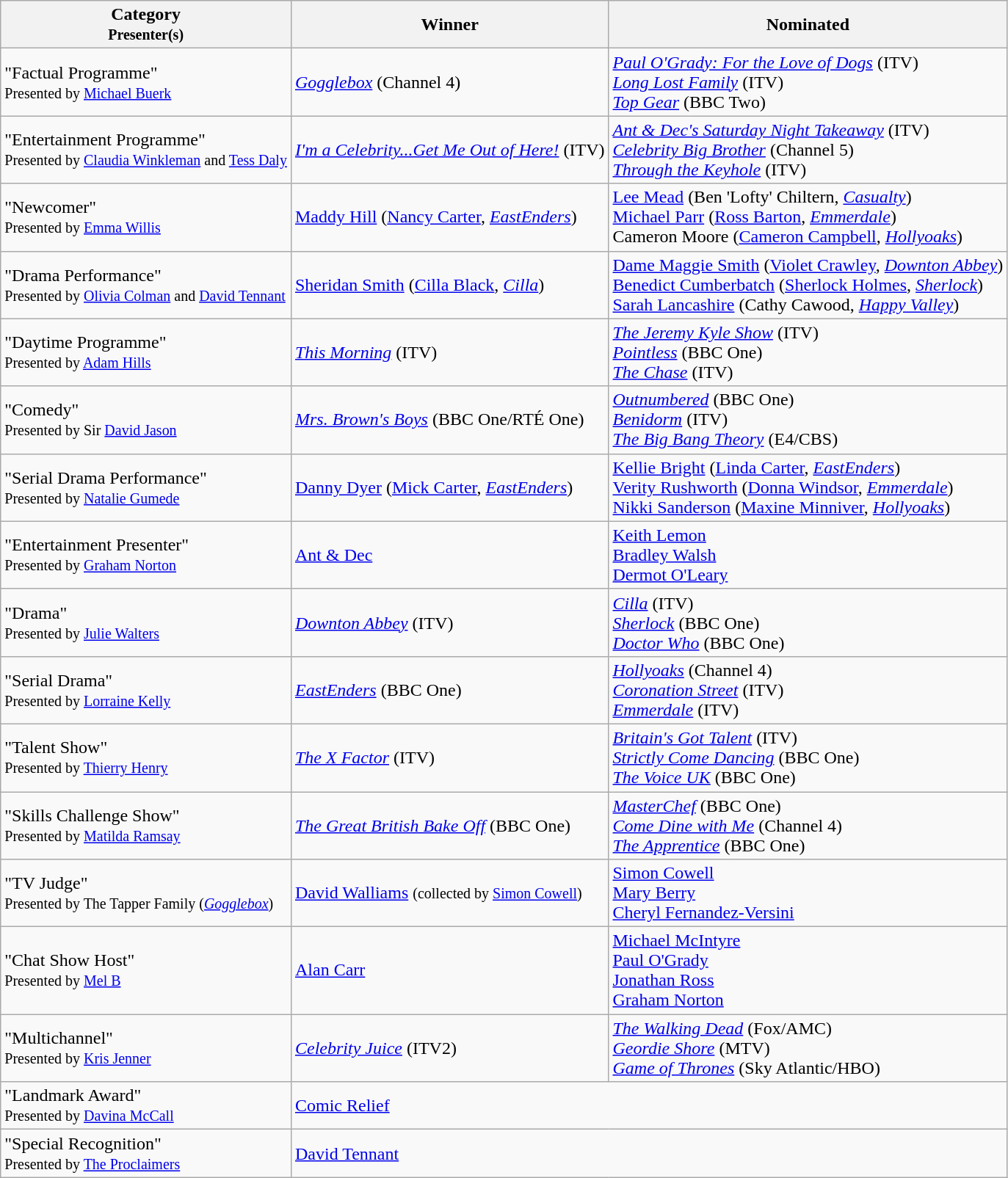<table class="wikitable sortable">
<tr>
<th>Category<br><small>Presenter(s)</small></th>
<th>Winner</th>
<th>Nominated</th>
</tr>
<tr>
<td>"Factual Programme"<br><small>Presented by <a href='#'>Michael Buerk</a></small></td>
<td><em><a href='#'>Gogglebox</a></em> (Channel 4)</td>
<td><em><a href='#'>Paul O'Grady: For the Love of Dogs</a></em> (ITV)<br><em><a href='#'>Long Lost Family</a></em> (ITV)<br><em><a href='#'>Top Gear</a></em> (BBC Two)</td>
</tr>
<tr>
<td>"Entertainment Programme"<br><small>Presented by <a href='#'>Claudia Winkleman</a> and <a href='#'>Tess Daly</a></small></td>
<td><em><a href='#'>I'm a Celebrity...Get Me Out of Here!</a></em> (ITV)</td>
<td><em><a href='#'>Ant & Dec's Saturday Night Takeaway</a></em> (ITV)<br><em><a href='#'>Celebrity Big Brother</a></em> (Channel 5)<br><em><a href='#'>Through the Keyhole</a></em> (ITV)<br></td>
</tr>
<tr>
<td>"Newcomer"<br><small>Presented by <a href='#'>Emma Willis</a></small></td>
<td><a href='#'>Maddy Hill</a> (<a href='#'>Nancy Carter</a>, <em><a href='#'>EastEnders</a></em>)<br></td>
<td><a href='#'>Lee Mead</a> (Ben 'Lofty' Chiltern, <em><a href='#'>Casualty</a></em>)<br><a href='#'>Michael Parr</a> (<a href='#'>Ross Barton</a>, <em><a href='#'>Emmerdale</a></em>)<br>Cameron Moore (<a href='#'>Cameron Campbell</a>, <em><a href='#'>Hollyoaks</a></em>)</td>
</tr>
<tr>
<td>"Drama Performance"<br><small>Presented by <a href='#'>Olivia Colman</a> and <a href='#'>David Tennant</a></small></td>
<td><a href='#'>Sheridan Smith</a> (<a href='#'>Cilla Black</a>, <em><a href='#'>Cilla</a></em>)</td>
<td><a href='#'>Dame Maggie Smith</a> (<a href='#'>Violet Crawley</a>, <em><a href='#'>Downton Abbey</a></em>)<br><a href='#'>Benedict Cumberbatch</a> (<a href='#'>Sherlock Holmes</a>, <em><a href='#'>Sherlock</a></em>)<br><a href='#'>Sarah Lancashire</a> (Cathy Cawood, <em><a href='#'>Happy Valley</a></em>)<br></td>
</tr>
<tr>
<td>"Daytime Programme"<br><small>Presented by <a href='#'>Adam Hills</a></small></td>
<td><em><a href='#'>This Morning</a></em> (ITV)</td>
<td><em><a href='#'>The Jeremy Kyle Show</a></em> (ITV)<br><em><a href='#'>Pointless</a></em> (BBC One)<br><em><a href='#'>The Chase</a></em> (ITV)</td>
</tr>
<tr>
<td>"Comedy"<br><small>Presented by Sir <a href='#'>David Jason</a></small></td>
<td><em><a href='#'>Mrs. Brown's Boys</a></em> (BBC One/RTÉ One)</td>
<td><em><a href='#'>Outnumbered</a></em> (BBC One)<br><em><a href='#'>Benidorm</a></em> (ITV)<br><em><a href='#'>The Big Bang Theory</a></em> (E4/CBS)</td>
</tr>
<tr>
<td>"Serial Drama Performance"<br><small>Presented by <a href='#'>Natalie Gumede</a></small></td>
<td><a href='#'>Danny Dyer</a> (<a href='#'>Mick Carter</a>, <em><a href='#'>EastEnders</a></em>)</td>
<td><a href='#'>Kellie Bright</a> (<a href='#'>Linda Carter</a>, <em><a href='#'>EastEnders</a></em>)<br><a href='#'>Verity Rushworth</a> (<a href='#'>Donna Windsor</a>, <em><a href='#'>Emmerdale</a></em>)<br><a href='#'>Nikki Sanderson</a> (<a href='#'>Maxine Minniver</a>, <em><a href='#'>Hollyoaks</a></em>)</td>
</tr>
<tr>
<td>"Entertainment Presenter"<br><small>Presented by <a href='#'>Graham Norton</a></small></td>
<td><a href='#'>Ant & Dec</a></td>
<td><a href='#'>Keith Lemon</a><br><a href='#'>Bradley Walsh</a><br><a href='#'>Dermot O'Leary</a></td>
</tr>
<tr>
<td>"Drama"<br><small>Presented by <a href='#'>Julie Walters</a></small></td>
<td><em><a href='#'>Downton Abbey</a></em> (ITV)</td>
<td><em><a href='#'>Cilla</a></em> (ITV)<br><em><a href='#'>Sherlock</a></em> (BBC One)<br><em><a href='#'>Doctor Who</a></em> (BBC One)</td>
</tr>
<tr>
<td>"Serial Drama"<br><small>Presented by <a href='#'>Lorraine Kelly</a></small></td>
<td><em><a href='#'>EastEnders</a></em> (BBC One)</td>
<td><em><a href='#'>Hollyoaks</a></em> (Channel 4)<br><em><a href='#'>Coronation Street</a></em> (ITV)<br><em><a href='#'>Emmerdale</a></em> (ITV)</td>
</tr>
<tr>
<td>"Talent Show"<br><small>Presented by <a href='#'>Thierry Henry</a></small></td>
<td><em><a href='#'>The X Factor</a></em> (ITV)</td>
<td><em><a href='#'>Britain's Got Talent</a></em> (ITV)<br><em><a href='#'>Strictly Come Dancing</a></em> (BBC One)<br><em><a href='#'>The Voice UK</a></em> (BBC One)</td>
</tr>
<tr>
<td>"Skills Challenge Show"<br><small>Presented by <a href='#'>Matilda Ramsay</a></small></td>
<td><em><a href='#'>The Great British Bake Off</a></em> (BBC One)</td>
<td><em><a href='#'>MasterChef</a></em> (BBC One)<br><em><a href='#'>Come Dine with Me</a></em> (Channel 4)<br><em><a href='#'>The Apprentice</a></em> (BBC One)</td>
</tr>
<tr>
<td>"TV Judge"<br><small>Presented by The Tapper Family (<em><a href='#'>Gogglebox</a></em>)</small></td>
<td><a href='#'>David Walliams</a> <small>(collected by <a href='#'>Simon Cowell</a>)</small></td>
<td><a href='#'>Simon Cowell</a><br><a href='#'>Mary Berry</a><br><a href='#'>Cheryl Fernandez-Versini</a></td>
</tr>
<tr>
<td>"Chat Show Host"<br><small>Presented by <a href='#'>Mel B</a></small></td>
<td><a href='#'>Alan Carr</a></td>
<td><a href='#'>Michael McIntyre</a><br><a href='#'>Paul O'Grady</a><br><a href='#'>Jonathan Ross</a><br><a href='#'>Graham Norton</a></td>
</tr>
<tr>
<td>"Multichannel"<br><small>Presented by <a href='#'>Kris Jenner</a></small></td>
<td><em><a href='#'>Celebrity Juice</a></em> (ITV2)</td>
<td><em><a href='#'>The Walking Dead</a></em> (Fox/AMC)<br><em><a href='#'>Geordie Shore</a></em> (MTV)<br><em><a href='#'>Game of Thrones</a></em> (Sky Atlantic/HBO)</td>
</tr>
<tr>
<td>"Landmark Award"<br><small>Presented by <a href='#'>Davina McCall</a></small></td>
<td colspan=2><a href='#'>Comic Relief</a></td>
</tr>
<tr>
<td>"Special Recognition"<br><small>Presented by <a href='#'>The Proclaimers</a></small></td>
<td colspan=2><a href='#'>David Tennant</a></td>
</tr>
</table>
